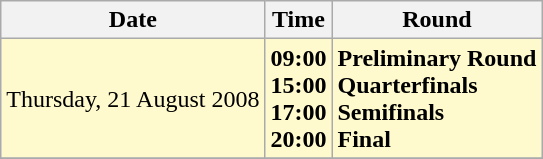<table class="wikitable">
<tr>
<th>Date</th>
<th>Time</th>
<th>Round</th>
</tr>
<tr>
<td style=background:lemonchiffon>Thursday, 21 August 2008</td>
<td style=background:lemonchiffon><strong>09:00<br>15:00<br>17:00<br>20:00</strong></td>
<td style=background:lemonchiffon><strong>Preliminary Round<br>Quarterfinals<br>Semifinals<br>Final</strong></td>
</tr>
<tr>
</tr>
</table>
